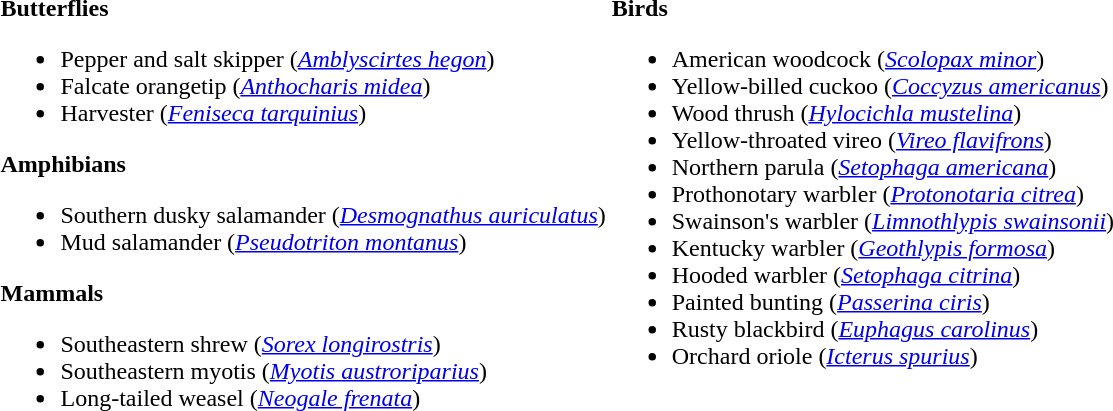<table>
<tr ---- valign="top">
<td><br><strong>Butterflies</strong><ul><li>Pepper and salt skipper (<em><a href='#'>Amblyscirtes hegon</a></em>)</li><li>Falcate orangetip (<em><a href='#'>Anthocharis midea</a></em>)</li><li>Harvester (<em><a href='#'>Feniseca tarquinius</a></em>)</li></ul><strong>Amphibians</strong><ul><li>Southern dusky salamander (<em><a href='#'>Desmognathus auriculatus</a></em>)</li><li>Mud salamander (<em><a href='#'>Pseudotriton montanus</a></em>)</li></ul><strong>Mammals</strong><ul><li>Southeastern shrew (<em><a href='#'>Sorex longirostris</a></em>)</li><li>Southeastern myotis (<em><a href='#'>Myotis austroriparius</a></em>)</li><li>Long-tailed weasel (<em><a href='#'>Neogale frenata</a></em>)</li></ul></td>
<td><br><strong>Birds</strong><ul><li>American woodcock (<em><a href='#'>Scolopax minor</a></em>)</li><li>Yellow-billed cuckoo (<em><a href='#'>Coccyzus americanus</a></em>)</li><li>Wood thrush (<em><a href='#'>Hylocichla mustelina</a></em>)</li><li>Yellow-throated vireo (<em><a href='#'>Vireo flavifrons</a></em>)</li><li>Northern parula (<em><a href='#'>Setophaga americana</a></em>)</li><li>Prothonotary warbler (<em><a href='#'>Protonotaria citrea</a></em>)</li><li>Swainson's warbler (<em><a href='#'>Limnothlypis swainsonii</a></em>)</li><li>Kentucky warbler (<em><a href='#'>Geothlypis formosa</a></em>)</li><li>Hooded warbler (<em><a href='#'>Setophaga citrina</a></em>)</li><li>Painted bunting (<em><a href='#'>Passerina ciris</a></em>)</li><li>Rusty blackbird (<em><a href='#'>Euphagus carolinus</a></em>)</li><li>Orchard oriole (<em><a href='#'>Icterus spurius</a></em>)</li></ul></td>
</tr>
</table>
